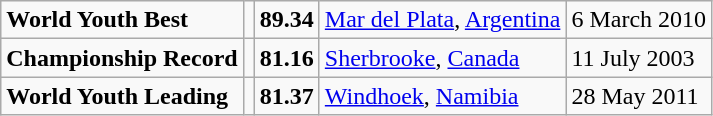<table class="wikitable">
<tr>
<td><strong>World Youth Best</strong></td>
<td></td>
<td><strong>89.34</strong></td>
<td><a href='#'>Mar del Plata</a>, <a href='#'>Argentina</a></td>
<td>6 March 2010</td>
</tr>
<tr>
<td><strong>Championship Record</strong></td>
<td></td>
<td><strong>81.16</strong></td>
<td><a href='#'>Sherbrooke</a>, <a href='#'>Canada</a></td>
<td>11 July 2003</td>
</tr>
<tr>
<td><strong>World Youth Leading</strong></td>
<td></td>
<td><strong>81.37</strong></td>
<td><a href='#'>Windhoek</a>, <a href='#'>Namibia</a></td>
<td>28 May 2011</td>
</tr>
</table>
